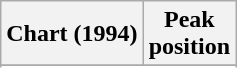<table class="wikitable sortable plainrowheaders" style="text-align:center">
<tr>
<th scope="col">Chart (1994)</th>
<th scope="col">Peak<br>position</th>
</tr>
<tr>
</tr>
<tr>
</tr>
</table>
